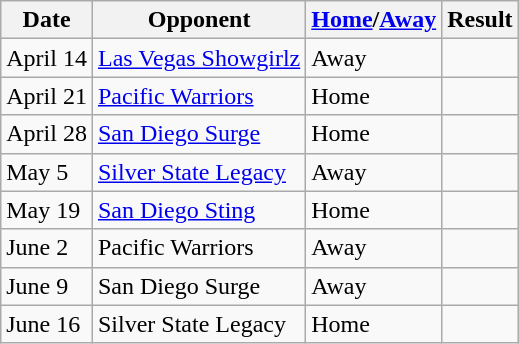<table class="wikitable">
<tr>
<th>Date</th>
<th>Opponent</th>
<th><a href='#'>Home</a>/<a href='#'>Away</a></th>
<th>Result</th>
</tr>
<tr>
<td>April 14</td>
<td><a href='#'>Las Vegas Showgirlz</a></td>
<td>Away</td>
<td></td>
</tr>
<tr>
<td>April 21</td>
<td><a href='#'>Pacific Warriors</a></td>
<td>Home</td>
<td></td>
</tr>
<tr>
<td>April 28</td>
<td><a href='#'>San Diego Surge</a></td>
<td>Home</td>
<td></td>
</tr>
<tr>
<td>May 5</td>
<td><a href='#'>Silver State Legacy</a></td>
<td>Away</td>
<td></td>
</tr>
<tr>
<td>May 19</td>
<td><a href='#'>San Diego Sting</a></td>
<td>Home</td>
<td></td>
</tr>
<tr>
<td>June 2</td>
<td>Pacific Warriors</td>
<td>Away</td>
<td></td>
</tr>
<tr>
<td>June 9</td>
<td>San Diego Surge</td>
<td>Away</td>
<td></td>
</tr>
<tr>
<td>June 16</td>
<td>Silver State Legacy</td>
<td>Home</td>
<td></td>
</tr>
</table>
